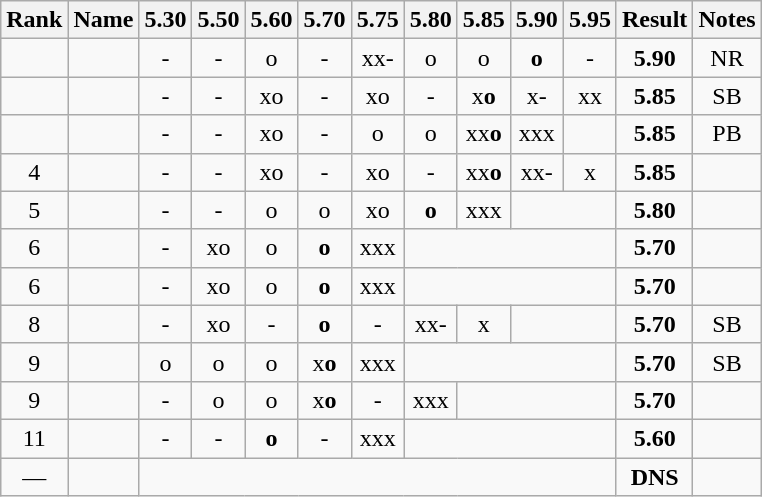<table class="sortable wikitable">
<tr>
<th>Rank</th>
<th>Name</th>
<th>5.30</th>
<th>5.50</th>
<th>5.60</th>
<th>5.70</th>
<th>5.75</th>
<th>5.80</th>
<th>5.85</th>
<th>5.90</th>
<th>5.95</th>
<th>Result</th>
<th>Notes</th>
</tr>
<tr align="center">
<td></td>
<td align="left"></td>
<td>-</td>
<td>-</td>
<td>o</td>
<td>-</td>
<td>xx-</td>
<td>o</td>
<td>o</td>
<td><strong>o</strong></td>
<td>-</td>
<td><strong>5.90</strong></td>
<td>NR</td>
</tr>
<tr align="center">
<td></td>
<td align="left"></td>
<td>-</td>
<td>-</td>
<td>xo</td>
<td>-</td>
<td>xo</td>
<td>-</td>
<td>x<strong>o</strong></td>
<td>x-</td>
<td>xx</td>
<td><strong>5.85</strong></td>
<td>SB</td>
</tr>
<tr align="center">
<td></td>
<td align="left"></td>
<td>-</td>
<td>-</td>
<td>xo</td>
<td>-</td>
<td>o</td>
<td>o</td>
<td>xx<strong>o</strong></td>
<td>xxx</td>
<td colspan="1"></td>
<td><strong>5.85</strong></td>
<td>PB</td>
</tr>
<tr align="center">
<td>4</td>
<td align="left"></td>
<td>-</td>
<td>-</td>
<td>xo</td>
<td>-</td>
<td>xo</td>
<td>-</td>
<td>xx<strong>o</strong></td>
<td>xx-</td>
<td>x</td>
<td><strong>5.85</strong></td>
<td></td>
</tr>
<tr align="center">
<td>5</td>
<td align="left"></td>
<td>-</td>
<td>-</td>
<td>o</td>
<td>o</td>
<td>xo</td>
<td><strong>o</strong></td>
<td>xxx</td>
<td colspan="2"></td>
<td><strong>5.80</strong></td>
<td></td>
</tr>
<tr align="center">
<td>6</td>
<td align="left"></td>
<td>-</td>
<td>xo</td>
<td>o</td>
<td><strong>o</strong></td>
<td>xxx</td>
<td colspan="4"></td>
<td><strong>5.70</strong></td>
<td></td>
</tr>
<tr align="center">
<td>6</td>
<td align="left"></td>
<td>-</td>
<td>xo</td>
<td>o</td>
<td><strong>o</strong></td>
<td>xxx</td>
<td colspan="4"></td>
<td><strong>5.70</strong></td>
<td></td>
</tr>
<tr align="center">
<td>8</td>
<td align="left"></td>
<td>-</td>
<td>xo</td>
<td>-</td>
<td><strong>o</strong></td>
<td>-</td>
<td>xx-</td>
<td>x</td>
<td colspan="2"></td>
<td><strong>5.70</strong></td>
<td>SB</td>
</tr>
<tr align="center">
<td>9</td>
<td align="left"></td>
<td>o</td>
<td>o</td>
<td>o</td>
<td>x<strong>o</strong></td>
<td>xxx</td>
<td colspan="4"></td>
<td><strong>5.70</strong></td>
<td>SB</td>
</tr>
<tr align="center">
<td>9</td>
<td align="left"></td>
<td>-</td>
<td>o</td>
<td>o</td>
<td>x<strong>o</strong></td>
<td>-</td>
<td>xxx</td>
<td colspan="3"></td>
<td><strong>5.70</strong></td>
<td></td>
</tr>
<tr align="center">
<td>11</td>
<td align="left"></td>
<td>-</td>
<td>-</td>
<td><strong>o</strong></td>
<td>-</td>
<td>xxx</td>
<td colspan="4"></td>
<td><strong>5.60</strong></td>
<td></td>
</tr>
<tr align="center">
<td>—</td>
<td align="left"></td>
<td colspan="9"></td>
<td><strong>DNS</strong></td>
<td></td>
</tr>
</table>
